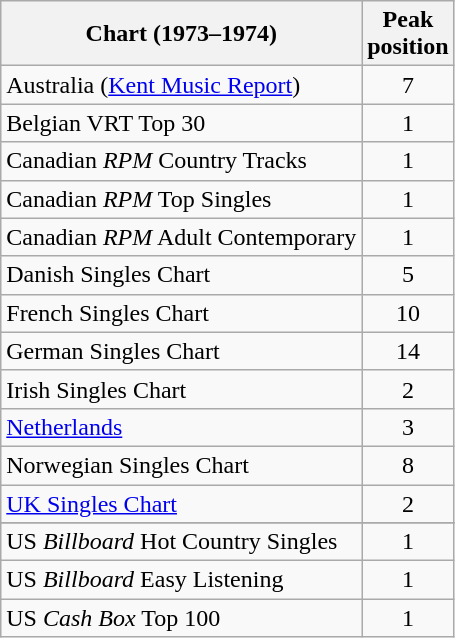<table class="wikitable sortable">
<tr>
<th>Chart (1973–1974)</th>
<th>Peak<br>position</th>
</tr>
<tr>
<td>Australia (<a href='#'>Kent Music Report</a>)</td>
<td style="text-align:center;">7</td>
</tr>
<tr>
<td>Belgian VRT  Top 30</td>
<td style="text-align:center;">1</td>
</tr>
<tr>
<td>Canadian <em>RPM</em> Country Tracks</td>
<td style="text-align:center;">1</td>
</tr>
<tr>
<td>Canadian <em>RPM</em> Top Singles</td>
<td style="text-align:center;">1</td>
</tr>
<tr>
<td>Canadian <em>RPM</em> Adult Contemporary</td>
<td style="text-align:center;">1</td>
</tr>
<tr>
<td>Danish Singles Chart</td>
<td style="text-align:center;">5</td>
</tr>
<tr>
<td>French Singles Chart</td>
<td style="text-align:center;">10</td>
</tr>
<tr>
<td>German Singles Chart</td>
<td style="text-align:center;">14</td>
</tr>
<tr>
<td>Irish Singles Chart</td>
<td style="text-align:center;">2</td>
</tr>
<tr>
<td><a href='#'>Netherlands</a></td>
<td style="text-align:center;">3</td>
</tr>
<tr>
<td>Norwegian Singles Chart</td>
<td style="text-align:center;">8</td>
</tr>
<tr>
<td><a href='#'>UK Singles Chart</a></td>
<td style="text-align:center;">2</td>
</tr>
<tr>
</tr>
<tr>
<td>US <em>Billboard</em> Hot Country Singles</td>
<td style="text-align:center;">1</td>
</tr>
<tr>
<td>US <em>Billboard</em> Easy Listening</td>
<td style="text-align:center;">1</td>
</tr>
<tr>
<td>US <em>Cash Box</em> Top 100</td>
<td style="text-align:center;">1</td>
</tr>
</table>
